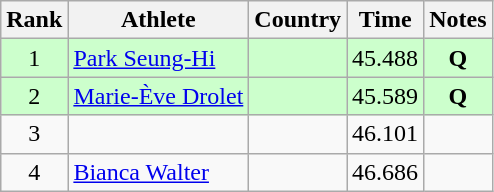<table class="wikitable sortable" style="text-align:center">
<tr>
<th>Rank</th>
<th>Athlete</th>
<th>Country</th>
<th>Time</th>
<th>Notes</th>
</tr>
<tr bgcolor="#ccffcc">
<td>1</td>
<td align=left><a href='#'>Park Seung-Hi</a></td>
<td align=left></td>
<td>45.488</td>
<td><strong>Q</strong></td>
</tr>
<tr bgcolor="#ccffcc">
<td>2</td>
<td align=left><a href='#'>Marie-Ève Drolet</a></td>
<td align=left></td>
<td>45.589</td>
<td><strong>Q</strong></td>
</tr>
<tr>
<td>3</td>
<td align=left></td>
<td align=left></td>
<td>46.101</td>
<td></td>
</tr>
<tr>
<td>4</td>
<td align=left><a href='#'>Bianca Walter</a></td>
<td align=left></td>
<td>46.686</td>
<td></td>
</tr>
</table>
